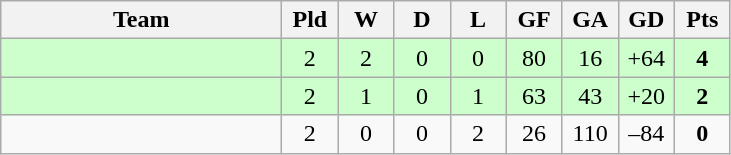<table class="wikitable" style="text-align: center;">
<tr>
<th width="180">Team</th>
<th width="30">Pld</th>
<th width="30">W</th>
<th width="30">D</th>
<th width="30">L</th>
<th width="30">GF</th>
<th width="30">GA</th>
<th width="30">GD</th>
<th width="30">Pts</th>
</tr>
<tr align=center bgcolor=ccffcc>
<td align="left"></td>
<td>2</td>
<td>2</td>
<td>0</td>
<td>0</td>
<td>80</td>
<td>16</td>
<td>+64</td>
<td><strong>4</strong></td>
</tr>
<tr align=center bgcolor=ccffcc>
<td align="left"></td>
<td>2</td>
<td>1</td>
<td>0</td>
<td>1</td>
<td>63</td>
<td>43</td>
<td>+20</td>
<td><strong>2</strong></td>
</tr>
<tr>
<td align="left"></td>
<td>2</td>
<td>0</td>
<td>0</td>
<td>2</td>
<td>26</td>
<td>110</td>
<td>–84</td>
<td><strong>0</strong></td>
</tr>
</table>
